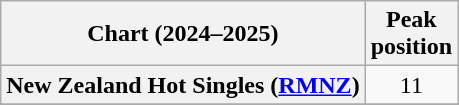<table class="wikitable sortable plainrowheaders" style="text-align:center">
<tr>
<th scope="col">Chart (2024–2025)</th>
<th scope="col">Peak<br>position</th>
</tr>
<tr>
<th scope="row">New Zealand Hot Singles (<a href='#'>RMNZ</a>)</th>
<td>11</td>
</tr>
<tr>
</tr>
<tr>
</tr>
<tr>
</tr>
<tr>
</tr>
</table>
